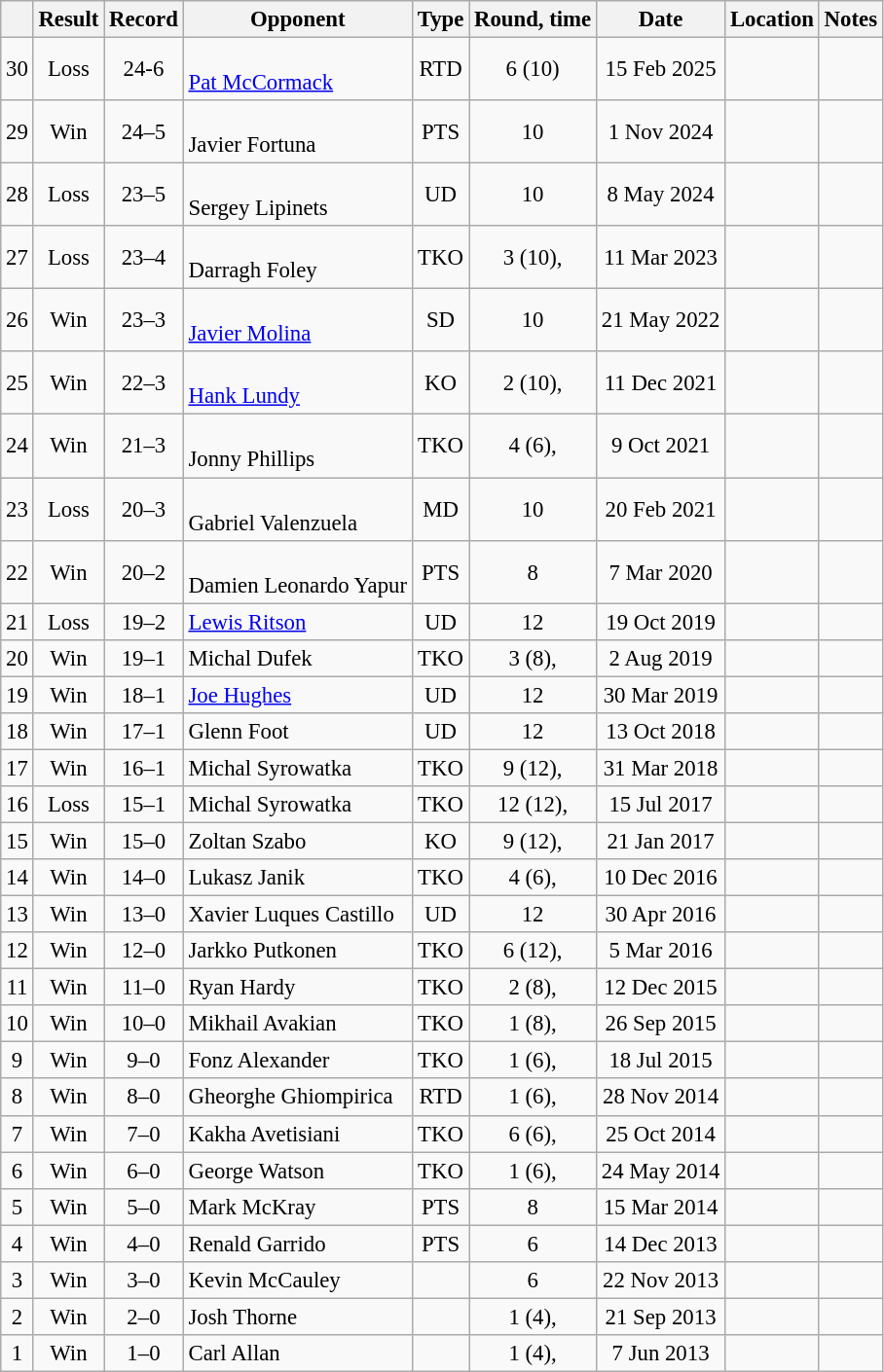<table class="wikitable" style="text-align:center; font-size:95%">
<tr>
<th></th>
<th>Result</th>
<th>Record</th>
<th>Opponent</th>
<th>Type</th>
<th>Round, time</th>
<th>Date</th>
<th>Location</th>
<th>Notes</th>
</tr>
<tr>
<td>30</td>
<td> Loss</td>
<td>24-6</td>
<td style="text-align:left;"><br> <a href='#'>Pat McCormack</a></td>
<td>RTD</td>
<td>6 (10)</td>
<td>15 Feb 2025</td>
<td style="text-align:left;"> </td>
<td></td>
</tr>
<tr>
<td>29</td>
<td>Win</td>
<td>24–5</td>
<td style="text-align:left;"><br> Javier Fortuna</td>
<td>PTS</td>
<td>10</td>
<td>1 Nov 2024</td>
<td style="text-align:left;"> </td>
<td></td>
</tr>
<tr>
<td>28</td>
<td>Loss</td>
<td>23–5</td>
<td style="text-align:left;"><br> Sergey Lipinets</td>
<td>UD</td>
<td>10</td>
<td>8 May 2024</td>
<td style="text-align:left;"> </td>
<td></td>
</tr>
<tr>
<td>27</td>
<td>Loss</td>
<td>23–4</td>
<td style="text-align:left;"><br> Darragh Foley</td>
<td>TKO</td>
<td>3 (10), </td>
<td>11 Mar 2023</td>
<td style="text-align:left;"> </td>
<td></td>
</tr>
<tr>
<td>26</td>
<td>Win</td>
<td>23–3</td>
<td style="text-align:left;"><br> <a href='#'>Javier Molina</a></td>
<td>SD</td>
<td>10</td>
<td>21 May 2022</td>
<td style="text-align:left;"><br> </td>
<td></td>
</tr>
<tr>
<td>25</td>
<td>Win</td>
<td>22–3</td>
<td style="text-align:left;"><br> <a href='#'>Hank Lundy</a></td>
<td>KO</td>
<td>2 (10), </td>
<td>11 Dec 2021</td>
<td style="text-align:left;"><br> </td>
<td></td>
</tr>
<tr>
<td>24</td>
<td>Win</td>
<td>21–3</td>
<td style="text-align:left;"><br> Jonny Phillips</td>
<td>TKO</td>
<td>4 (6), </td>
<td>9 Oct 2021</td>
<td style="text-align:left;"><br> </td>
<td></td>
</tr>
<tr>
<td>23</td>
<td>Loss</td>
<td>20–3</td>
<td style="text-align:left;"><br> Gabriel Valenzuela</td>
<td>MD</td>
<td>10</td>
<td>20 Feb 2021</td>
<td style="text-align:left;"><br> </td>
<td style="text-align:left;"><br></td>
</tr>
<tr>
<td>22</td>
<td>Win</td>
<td>20–2</td>
<td style="text-align:left;"><br> Damien Leonardo Yapur</td>
<td>PTS</td>
<td>8</td>
<td>7 Mar 2020</td>
<td style="text-align:left;"><br> </td>
<td></td>
</tr>
<tr>
<td>21</td>
<td>Loss</td>
<td>19–2</td>
<td style="text-align:left;"> <a href='#'>Lewis Ritson</a></td>
<td>UD</td>
<td>12</td>
<td>19 Oct 2019</td>
<td style="text-align:left;"> </td>
<td></td>
</tr>
<tr>
<td>20</td>
<td>Win</td>
<td>19–1</td>
<td align=left> Michal Dufek</td>
<td>TKO</td>
<td>3 (8), </td>
<td>2 Aug 2019</td>
<td align=left></td>
<td></td>
</tr>
<tr>
<td>19</td>
<td>Win</td>
<td>18–1</td>
<td style="text-align:left;"> <a href='#'>Joe Hughes</a></td>
<td>UD</td>
<td>12</td>
<td>30 Mar 2019</td>
<td style="text-align:left;"> </td>
<td style="text-align:left;"></td>
</tr>
<tr>
<td>18</td>
<td>Win</td>
<td>17–1</td>
<td style="text-align:left;"> Glenn Foot</td>
<td>UD</td>
<td>12</td>
<td>13 Oct 2018</td>
<td style="text-align:left;"> </td>
<td style="text-align:left;"></td>
</tr>
<tr>
<td>17</td>
<td>Win</td>
<td>16–1</td>
<td style="text-align:left;"> Michal Syrowatka</td>
<td>TKO</td>
<td>9 (12), </td>
<td>31 Mar 2018</td>
<td style="text-align:left;"> </td>
<td style="text-align:left;"></td>
</tr>
<tr>
<td>16</td>
<td>Loss</td>
<td>15–1</td>
<td style="text-align:left;"> Michal Syrowatka</td>
<td>TKO</td>
<td>12 (12), </td>
<td>15 Jul 2017</td>
<td style="text-align:left;"> </td>
<td style="text-align:left;"></td>
</tr>
<tr>
<td>15</td>
<td>Win</td>
<td>15–0</td>
<td style="text-align:left;"> Zoltan Szabo</td>
<td>KO</td>
<td>9 (12), </td>
<td>21 Jan 2017</td>
<td style="text-align:left;"> </td>
<td style="text-align:left;"></td>
</tr>
<tr>
<td>14</td>
<td>Win</td>
<td>14–0</td>
<td style="text-align:left;"> Lukasz Janik</td>
<td>TKO</td>
<td>4 (6), </td>
<td>10 Dec 2016</td>
<td style="text-align:left;"> </td>
<td></td>
</tr>
<tr>
<td>13</td>
<td>Win</td>
<td>13–0</td>
<td style="text-align:left;"> Xavier Luques Castillo</td>
<td>UD</td>
<td>12</td>
<td>30 Apr 2016</td>
<td style="text-align:left;"> </td>
<td style="text-align:left;"></td>
</tr>
<tr>
<td>12</td>
<td>Win</td>
<td>12–0</td>
<td style="text-align:left;"> Jarkko Putkonen</td>
<td>TKO</td>
<td>6 (12), </td>
<td>5 Mar 2016</td>
<td style="text-align:left;"> </td>
<td style="text-align:left;"></td>
</tr>
<tr>
<td>11</td>
<td>Win</td>
<td>11–0</td>
<td style="text-align:left;"> Ryan Hardy</td>
<td>TKO</td>
<td>2 (8), </td>
<td>12 Dec 2015</td>
<td style="text-align:left;"> </td>
<td></td>
</tr>
<tr>
<td>10</td>
<td>Win</td>
<td>10–0</td>
<td style="text-align:left;"> Mikhail Avakian</td>
<td>TKO</td>
<td>1 (8), </td>
<td>26 Sep 2015</td>
<td style="text-align:left;"> </td>
<td></td>
</tr>
<tr>
<td>9</td>
<td>Win</td>
<td>9–0</td>
<td style="text-align:left;"> Fonz Alexander</td>
<td>TKO</td>
<td>1 (6), </td>
<td>18 Jul 2015</td>
<td style="text-align:left;"> </td>
<td></td>
</tr>
<tr>
<td>8</td>
<td>Win</td>
<td>8–0</td>
<td style="text-align:left;"> Gheorghe Ghiompirica</td>
<td>RTD</td>
<td>1 (6), </td>
<td>28 Nov 2014</td>
<td style="text-align:left;"> </td>
<td></td>
</tr>
<tr>
<td>7</td>
<td>Win</td>
<td>7–0</td>
<td style="text-align:left;"> Kakha Avetisiani</td>
<td>TKO</td>
<td>6 (6), </td>
<td>25 Oct 2014</td>
<td style="text-align:left;"> </td>
<td></td>
</tr>
<tr>
<td>6</td>
<td>Win</td>
<td>6–0</td>
<td style="text-align:left;"> George Watson</td>
<td>TKO</td>
<td>1 (6), </td>
<td>24 May 2014</td>
<td style="text-align:left;"> </td>
<td></td>
</tr>
<tr>
<td>5</td>
<td>Win</td>
<td>5–0</td>
<td style="text-align:left;"> Mark McKray</td>
<td>PTS</td>
<td>8</td>
<td>15 Mar 2014</td>
<td style="text-align:left;"> </td>
<td></td>
</tr>
<tr>
<td>4</td>
<td>Win</td>
<td>4–0</td>
<td style="text-align:left;"> Renald Garrido</td>
<td>PTS</td>
<td>6</td>
<td>14 Dec 2013</td>
<td style="text-align:left;"> </td>
<td></td>
</tr>
<tr>
<td>3</td>
<td>Win</td>
<td>3–0</td>
<td style="text-align:left;"> Kevin McCauley</td>
<td></td>
<td>6</td>
<td>22 Nov 2013</td>
<td style="text-align:left;"> </td>
<td></td>
</tr>
<tr>
<td>2</td>
<td>Win</td>
<td>2–0</td>
<td style="text-align:left;"> Josh Thorne</td>
<td></td>
<td>1 (4), </td>
<td>21 Sep 2013</td>
<td style="text-align:left;"> </td>
<td></td>
</tr>
<tr>
<td>1</td>
<td>Win</td>
<td>1–0</td>
<td style="text-align:left;"> Carl Allan</td>
<td></td>
<td>1 (4), </td>
<td>7 Jun 2013</td>
<td style="text-align:left;"> </td>
<td></td>
</tr>
</table>
